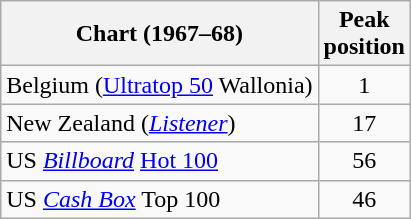<table class="wikitable">
<tr>
<th>Chart (1967–68)</th>
<th>Peak<br>position</th>
</tr>
<tr>
<td>Belgium (<a href='#'>Ultratop 50</a> Wallonia)</td>
<td style="text-align:center;">1</td>
</tr>
<tr>
<td>New Zealand (<em><a href='#'>Listener</a></em>)</td>
<td style="text-align:center;">17</td>
</tr>
<tr>
<td>US <em><a href='#'>Billboard</a></em> <a href='#'>Hot 100</a></td>
<td style="text-align:center;">56</td>
</tr>
<tr>
<td>US <a href='#'><em>Cash Box</em></a> Top 100</td>
<td style="text-align:center;">46</td>
</tr>
</table>
